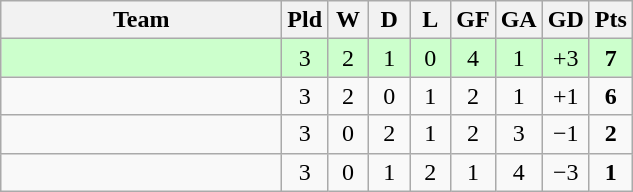<table class="wikitable" style="text-align:center;">
<tr>
<th width=180>Team</th>
<th width=20>Pld</th>
<th width=20>W</th>
<th width=20>D</th>
<th width=20>L</th>
<th width=20>GF</th>
<th width=20>GA</th>
<th width=20>GD</th>
<th width=20>Pts</th>
</tr>
<tr bgcolor=ccffcc>
<td align="left"></td>
<td>3</td>
<td>2</td>
<td>1</td>
<td>0</td>
<td>4</td>
<td>1</td>
<td>+3</td>
<td><strong>7</strong></td>
</tr>
<tr>
<td align="left"></td>
<td>3</td>
<td>2</td>
<td>0</td>
<td>1</td>
<td>2</td>
<td>1</td>
<td>+1</td>
<td><strong>6</strong></td>
</tr>
<tr>
<td align="left"><em></em></td>
<td>3</td>
<td>0</td>
<td>2</td>
<td>1</td>
<td>2</td>
<td>3</td>
<td>−1</td>
<td><strong>2</strong></td>
</tr>
<tr>
<td align="left"></td>
<td>3</td>
<td>0</td>
<td>1</td>
<td>2</td>
<td>1</td>
<td>4</td>
<td>−3</td>
<td><strong>1</strong></td>
</tr>
</table>
